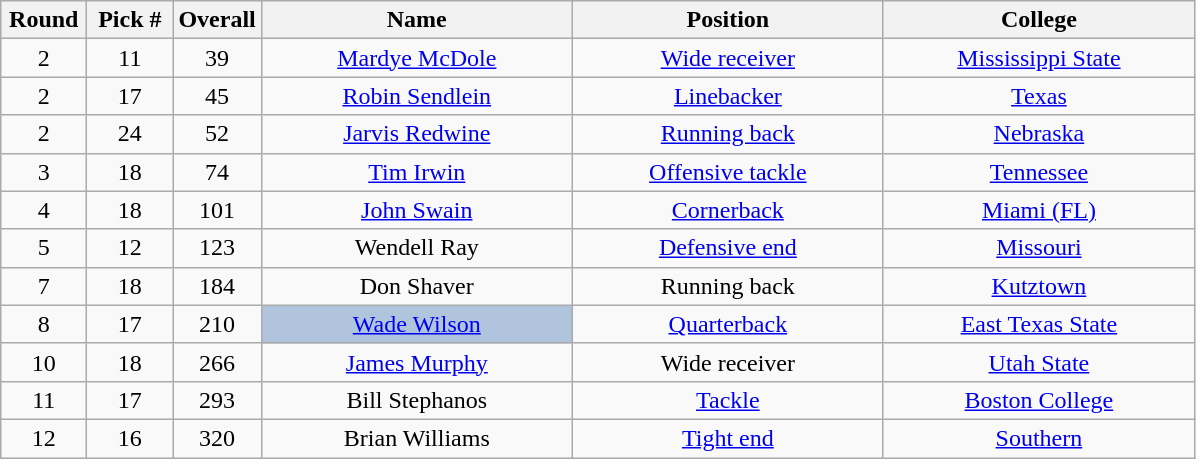<table class="wikitable sortable" style="text-align:center">
<tr>
<th width=50px>Round</th>
<th width=50px>Pick #</th>
<th width=50px>Overall</th>
<th width=200px>Name</th>
<th width=200px>Position</th>
<th width=200px>College</th>
</tr>
<tr>
<td>2</td>
<td>11</td>
<td>39</td>
<td><a href='#'>Mardye McDole</a></td>
<td><a href='#'>Wide receiver</a></td>
<td><a href='#'>Mississippi State</a></td>
</tr>
<tr>
<td>2</td>
<td>17</td>
<td>45</td>
<td><a href='#'>Robin Sendlein</a></td>
<td><a href='#'>Linebacker</a></td>
<td><a href='#'>Texas</a></td>
</tr>
<tr>
<td>2</td>
<td>24</td>
<td>52</td>
<td><a href='#'>Jarvis Redwine</a></td>
<td><a href='#'>Running back</a></td>
<td><a href='#'>Nebraska</a></td>
</tr>
<tr>
<td>3</td>
<td>18</td>
<td>74</td>
<td><a href='#'>Tim Irwin</a></td>
<td><a href='#'>Offensive tackle</a></td>
<td><a href='#'>Tennessee</a></td>
</tr>
<tr>
<td>4</td>
<td>18</td>
<td>101</td>
<td><a href='#'>John Swain</a></td>
<td><a href='#'>Cornerback</a></td>
<td><a href='#'>Miami (FL)</a></td>
</tr>
<tr>
<td>5</td>
<td>12</td>
<td>123</td>
<td>Wendell Ray</td>
<td><a href='#'>Defensive end</a></td>
<td><a href='#'>Missouri</a></td>
</tr>
<tr>
<td>7</td>
<td>18</td>
<td>184</td>
<td>Don Shaver</td>
<td>Running back</td>
<td><a href='#'>Kutztown</a></td>
</tr>
<tr>
<td>8</td>
<td>17</td>
<td>210</td>
<td bgcolor=lightsteelblue><a href='#'>Wade Wilson</a></td>
<td><a href='#'>Quarterback</a></td>
<td><a href='#'>East Texas State</a></td>
</tr>
<tr>
<td>10</td>
<td>18</td>
<td>266</td>
<td><a href='#'>James Murphy</a></td>
<td>Wide receiver</td>
<td><a href='#'>Utah State</a></td>
</tr>
<tr>
<td>11</td>
<td>17</td>
<td>293</td>
<td>Bill Stephanos</td>
<td><a href='#'>Tackle</a></td>
<td><a href='#'>Boston College</a></td>
</tr>
<tr>
<td>12</td>
<td>16</td>
<td>320</td>
<td>Brian Williams</td>
<td><a href='#'>Tight end</a></td>
<td><a href='#'>Southern</a></td>
</tr>
</table>
